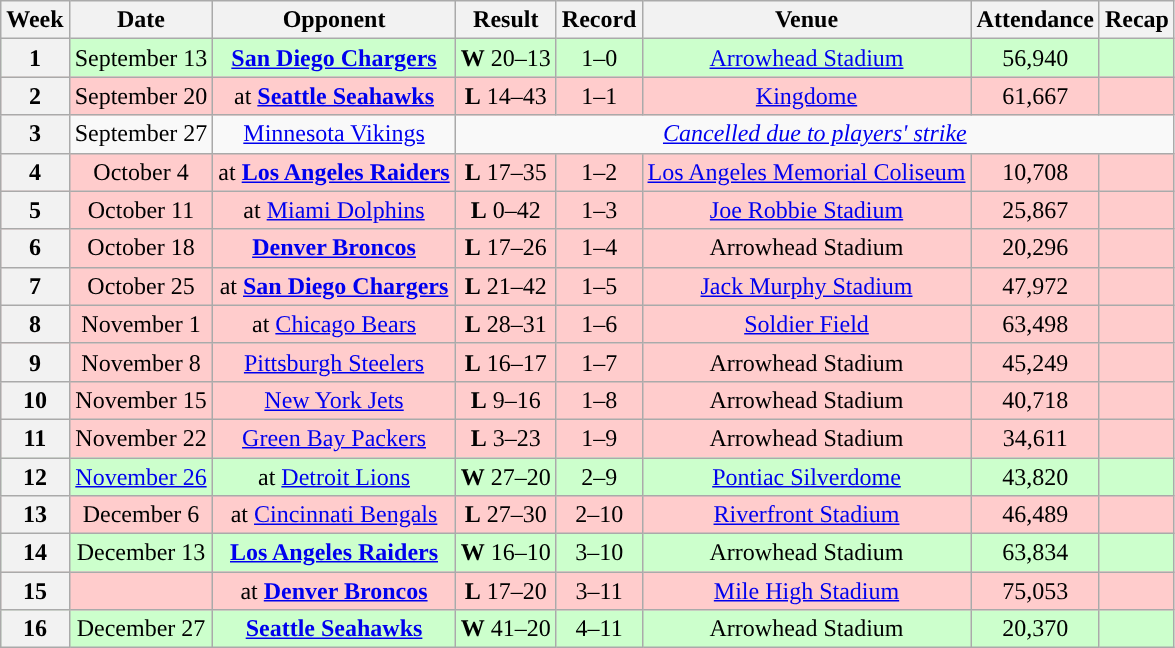<table class="wikitable" style="text-align:center">
<tr>
<th>Week</th>
<th>Date</th>
<th>Opponent</th>
<th>Result</th>
<th>Record</th>
<th>Venue</th>
<th>Attendance</th>
<th>Recap</th>
</tr>
<tr style="background:#cfc">
<th>1</th>
<td>September 13</td>
<td><strong><a href='#'>San Diego Chargers</a></strong></td>
<td><strong>W</strong> 20–13</td>
<td>1–0</td>
<td><a href='#'>Arrowhead Stadium</a></td>
<td>56,940</td>
<td></td>
</tr>
<tr style="background:#fcc">
<th>2</th>
<td>September 20</td>
<td>at <strong><a href='#'>Seattle Seahawks</a></strong></td>
<td><strong>L</strong> 14–43</td>
<td>1–1</td>
<td><a href='#'>Kingdome</a></td>
<td>61,667</td>
<td></td>
</tr>
<tr style="background:">
<th>3</th>
<td>September 27</td>
<td><a href='#'>Minnesota Vikings</a></td>
<td colspan="5"><em><a href='#'>Cancelled due to players' strike</a></em></td>
</tr>
<tr style="background:#fcc">
<th>4</th>
<td>October 4</td>
<td>at <strong><a href='#'>Los Angeles Raiders</a></strong></td>
<td><strong>L</strong> 17–35</td>
<td>1–2</td>
<td><a href='#'>Los Angeles Memorial Coliseum</a></td>
<td>10,708</td>
<td></td>
</tr>
<tr style="background:#fcc">
<th>5</th>
<td>October 11</td>
<td>at <a href='#'>Miami Dolphins</a></td>
<td><strong>L</strong> 0–42</td>
<td>1–3</td>
<td><a href='#'>Joe Robbie Stadium</a></td>
<td>25,867</td>
<td></td>
</tr>
<tr style="background:#fcc">
<th>6</th>
<td>October 18</td>
<td><strong><a href='#'>Denver Broncos</a></strong></td>
<td><strong>L</strong> 17–26</td>
<td>1–4</td>
<td>Arrowhead Stadium</td>
<td>20,296</td>
<td></td>
</tr>
<tr style="background:#fcc">
<th>7</th>
<td>October 25</td>
<td>at <strong><a href='#'>San Diego Chargers</a></strong></td>
<td><strong>L</strong> 21–42</td>
<td>1–5</td>
<td><a href='#'>Jack Murphy Stadium</a></td>
<td>47,972</td>
<td></td>
</tr>
<tr style="background:#fcc">
<th>8</th>
<td>November 1</td>
<td>at <a href='#'>Chicago Bears</a></td>
<td><strong>L</strong> 28–31</td>
<td>1–6</td>
<td><a href='#'>Soldier Field</a></td>
<td>63,498</td>
<td></td>
</tr>
<tr style="background:#fcc">
<th>9</th>
<td>November 8</td>
<td><a href='#'>Pittsburgh Steelers</a></td>
<td><strong>L</strong> 16–17</td>
<td>1–7</td>
<td>Arrowhead Stadium</td>
<td>45,249</td>
<td></td>
</tr>
<tr style="background:#fcc">
<th>10</th>
<td>November 15</td>
<td><a href='#'>New York Jets</a></td>
<td><strong>L</strong> 9–16</td>
<td>1–8</td>
<td>Arrowhead Stadium</td>
<td>40,718</td>
<td></td>
</tr>
<tr style="background:#fcc">
<th>11</th>
<td>November 22</td>
<td><a href='#'>Green Bay Packers</a></td>
<td><strong>L</strong> 3–23</td>
<td>1–9</td>
<td>Arrowhead Stadium</td>
<td>34,611</td>
<td></td>
</tr>
<tr style="background:#cfc">
<th>12</th>
<td><a href='#'>November 26</a></td>
<td>at <a href='#'>Detroit Lions</a></td>
<td><strong>W</strong> 27–20</td>
<td>2–9</td>
<td><a href='#'>Pontiac Silverdome</a></td>
<td>43,820</td>
<td></td>
</tr>
<tr style="background:#fcc">
<th>13</th>
<td>December 6</td>
<td>at <a href='#'>Cincinnati Bengals</a></td>
<td><strong>L</strong> 27–30 </td>
<td>2–10</td>
<td><a href='#'>Riverfront Stadium</a></td>
<td>46,489</td>
<td></td>
</tr>
<tr style="background:#cfc">
<th>14</th>
<td>December 13</td>
<td><strong><a href='#'>Los Angeles Raiders</a></strong></td>
<td><strong>W</strong> 16–10</td>
<td>3–10</td>
<td>Arrowhead Stadium</td>
<td>63,834</td>
<td></td>
</tr>
<tr style="background:#fcc">
<th>15</th>
<td></td>
<td>at <strong><a href='#'>Denver Broncos</a></strong></td>
<td><strong>L</strong> 17–20</td>
<td>3–11</td>
<td><a href='#'>Mile High Stadium</a></td>
<td>75,053</td>
<td></td>
</tr>
<tr style="background:#cfc">
<th>16</th>
<td>December 27</td>
<td><strong><a href='#'>Seattle Seahawks</a></strong></td>
<td><strong>W</strong> 41–20</td>
<td>4–11</td>
<td>Arrowhead Stadium</td>
<td>20,370</td>
<td></td>
</tr>
</table>
